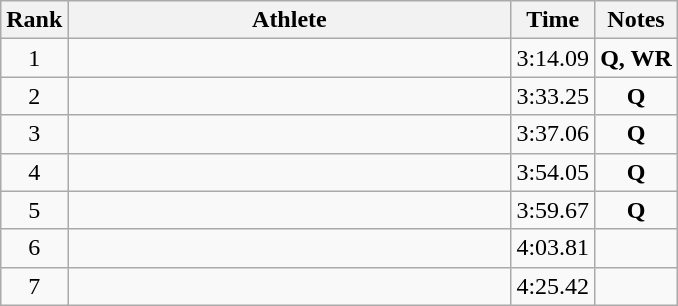<table class=wikitable>
<tr>
<th>Rank</th>
<th style=width:18em>Athlete</th>
<th>Time</th>
<th>Notes</th>
</tr>
<tr align=center>
<td>1</td>
<td align=left></td>
<td>3:14.09</td>
<td><strong>Q, WR</strong></td>
</tr>
<tr align=center>
<td>2</td>
<td align=left></td>
<td>3:33.25</td>
<td><strong>Q</strong></td>
</tr>
<tr align=center>
<td>3</td>
<td align=left></td>
<td>3:37.06</td>
<td><strong>Q</strong></td>
</tr>
<tr align=center>
<td>4</td>
<td align=left></td>
<td>3:54.05</td>
<td><strong>Q</strong></td>
</tr>
<tr align=center>
<td>5</td>
<td align=left></td>
<td>3:59.67</td>
<td><strong>Q</strong></td>
</tr>
<tr align=center>
<td>6</td>
<td align=left></td>
<td>4:03.81</td>
<td></td>
</tr>
<tr align=center>
<td>7</td>
<td align=left></td>
<td>4:25.42</td>
<td></td>
</tr>
</table>
